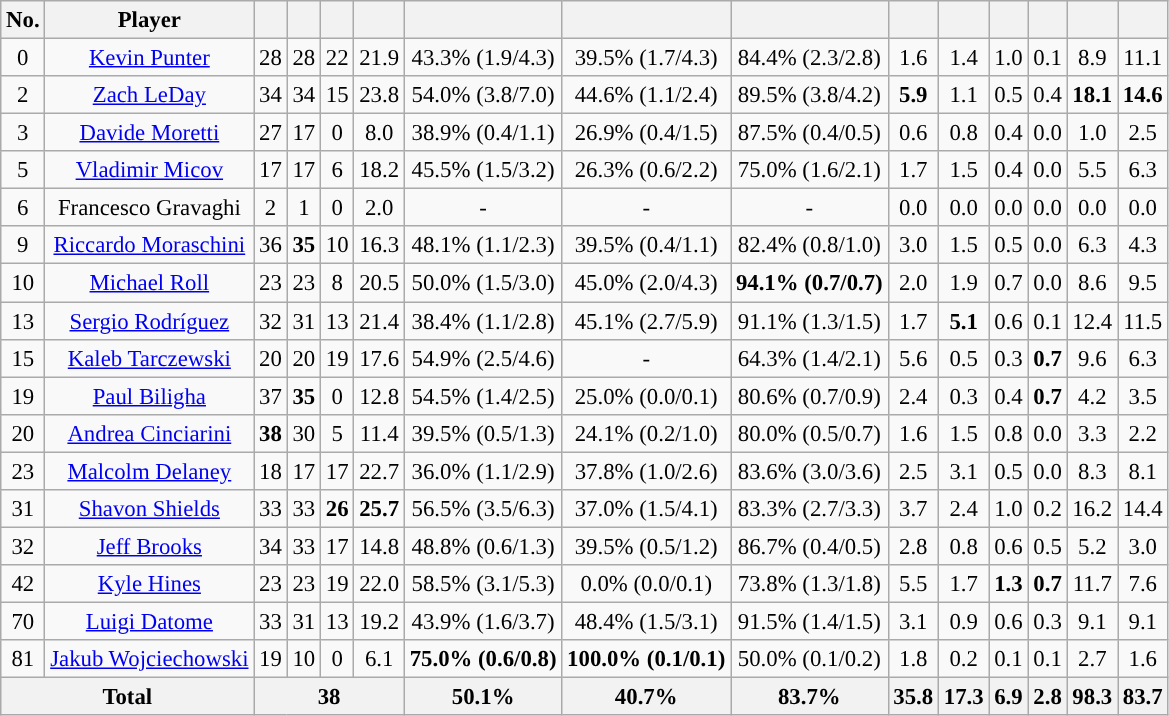<table class="wikitable sortable" style="text-align:center; font-size:95%">
<tr>
<th>No.</th>
<th>Player</th>
<th></th>
<th></th>
<th></th>
<th></th>
<th></th>
<th></th>
<th></th>
<th></th>
<th></th>
<th></th>
<th></th>
<th></th>
<th></th>
</tr>
<tr>
<td>0</td>
<td><a href='#'>Kevin Punter</a></td>
<td>28</td>
<td>28</td>
<td>22</td>
<td>21.9</td>
<td>43.3% (1.9/4.3)</td>
<td>39.5% (1.7/4.3)</td>
<td>84.4% (2.3/2.8)</td>
<td>1.6</td>
<td>1.4</td>
<td>1.0</td>
<td>0.1</td>
<td>8.9</td>
<td>11.1</td>
</tr>
<tr>
<td>2</td>
<td><a href='#'>Zach LeDay</a></td>
<td>34</td>
<td>34</td>
<td>15</td>
<td>23.8</td>
<td>54.0% (3.8/7.0)</td>
<td>44.6% (1.1/2.4)</td>
<td>89.5% (3.8/4.2)</td>
<td><strong>5.9</strong></td>
<td>1.1</td>
<td>0.5</td>
<td>0.4</td>
<td><strong>18.1</strong></td>
<td><strong>14.6</strong></td>
</tr>
<tr>
<td>3</td>
<td><a href='#'>Davide Moretti</a></td>
<td>27</td>
<td>17</td>
<td>0</td>
<td>8.0</td>
<td>38.9% (0.4/1.1)</td>
<td>26.9% (0.4/1.5)</td>
<td>87.5% (0.4/0.5)</td>
<td>0.6</td>
<td>0.8</td>
<td>0.4</td>
<td>0.0</td>
<td>1.0</td>
<td>2.5</td>
</tr>
<tr>
<td>5</td>
<td><a href='#'>Vladimir Micov</a></td>
<td>17</td>
<td>17</td>
<td>6</td>
<td>18.2</td>
<td>45.5% (1.5/3.2)</td>
<td>26.3% (0.6/2.2)</td>
<td>75.0% (1.6/2.1)</td>
<td>1.7</td>
<td>1.5</td>
<td>0.4</td>
<td>0.0</td>
<td>5.5</td>
<td>6.3</td>
</tr>
<tr>
<td>6</td>
<td>Francesco Gravaghi</td>
<td>2</td>
<td>1</td>
<td>0</td>
<td>2.0</td>
<td>-</td>
<td>-</td>
<td>-</td>
<td>0.0</td>
<td>0.0</td>
<td>0.0</td>
<td>0.0</td>
<td>0.0</td>
<td>0.0</td>
</tr>
<tr>
<td>9</td>
<td><a href='#'>Riccardo Moraschini</a></td>
<td>36</td>
<td><strong>35</strong></td>
<td>10</td>
<td>16.3</td>
<td>48.1% (1.1/2.3)</td>
<td>39.5% (0.4/1.1)</td>
<td>82.4% (0.8/1.0)</td>
<td>3.0</td>
<td>1.5</td>
<td>0.5</td>
<td>0.0</td>
<td>6.3</td>
<td>4.3</td>
</tr>
<tr>
<td>10</td>
<td><a href='#'>Michael Roll</a></td>
<td>23</td>
<td>23</td>
<td>8</td>
<td>20.5</td>
<td>50.0% (1.5/3.0)</td>
<td>45.0% (2.0/4.3)</td>
<td><strong>94.1% (0.7/0.7)</strong></td>
<td>2.0</td>
<td>1.9</td>
<td>0.7</td>
<td>0.0</td>
<td>8.6</td>
<td>9.5</td>
</tr>
<tr>
<td>13</td>
<td><a href='#'>Sergio Rodríguez</a></td>
<td>32</td>
<td>31</td>
<td>13</td>
<td>21.4</td>
<td>38.4% (1.1/2.8)</td>
<td>45.1% (2.7/5.9)</td>
<td>91.1% (1.3/1.5)</td>
<td>1.7</td>
<td><strong>5.1</strong></td>
<td>0.6</td>
<td>0.1</td>
<td>12.4</td>
<td>11.5</td>
</tr>
<tr>
<td>15</td>
<td><a href='#'>Kaleb Tarczewski</a></td>
<td>20</td>
<td>20</td>
<td>19</td>
<td>17.6</td>
<td>54.9% (2.5/4.6)</td>
<td>-</td>
<td>64.3% (1.4/2.1)</td>
<td>5.6</td>
<td>0.5</td>
<td>0.3</td>
<td><strong>0.7</strong></td>
<td>9.6</td>
<td>6.3</td>
</tr>
<tr>
<td>19</td>
<td><a href='#'>Paul Biligha</a></td>
<td>37</td>
<td><strong>35</strong></td>
<td>0</td>
<td>12.8</td>
<td>54.5% (1.4/2.5)</td>
<td>25.0% (0.0/0.1)</td>
<td>80.6% (0.7/0.9)</td>
<td>2.4</td>
<td>0.3</td>
<td>0.4</td>
<td><strong>0.7</strong></td>
<td>4.2</td>
<td>3.5</td>
</tr>
<tr>
<td>20</td>
<td><a href='#'>Andrea Cinciarini</a></td>
<td><strong>38</strong></td>
<td>30</td>
<td>5</td>
<td>11.4</td>
<td>39.5% (0.5/1.3)</td>
<td>24.1% (0.2/1.0)</td>
<td>80.0% (0.5/0.7)</td>
<td>1.6</td>
<td>1.5</td>
<td>0.8</td>
<td>0.0</td>
<td>3.3</td>
<td>2.2</td>
</tr>
<tr>
<td>23</td>
<td><a href='#'>Malcolm Delaney</a></td>
<td>18</td>
<td>17</td>
<td>17</td>
<td>22.7</td>
<td>36.0% (1.1/2.9)</td>
<td>37.8% (1.0/2.6)</td>
<td>83.6% (3.0/3.6)</td>
<td>2.5</td>
<td>3.1</td>
<td>0.5</td>
<td>0.0</td>
<td>8.3</td>
<td>8.1</td>
</tr>
<tr>
<td>31</td>
<td><a href='#'>Shavon Shields</a></td>
<td>33</td>
<td>33</td>
<td><strong>26</strong></td>
<td><strong>25.7</strong></td>
<td>56.5% (3.5/6.3)</td>
<td>37.0% (1.5/4.1)</td>
<td>83.3% (2.7/3.3)</td>
<td>3.7</td>
<td>2.4</td>
<td>1.0</td>
<td>0.2</td>
<td>16.2</td>
<td>14.4</td>
</tr>
<tr>
<td>32</td>
<td><a href='#'>Jeff Brooks</a></td>
<td>34</td>
<td>33</td>
<td>17</td>
<td>14.8</td>
<td>48.8% (0.6/1.3)</td>
<td>39.5% (0.5/1.2)</td>
<td>86.7% (0.4/0.5)</td>
<td>2.8</td>
<td>0.8</td>
<td>0.6</td>
<td>0.5</td>
<td>5.2</td>
<td>3.0</td>
</tr>
<tr>
<td>42</td>
<td><a href='#'>Kyle Hines</a></td>
<td>23</td>
<td>23</td>
<td>19</td>
<td>22.0</td>
<td>58.5% (3.1/5.3)</td>
<td>0.0% (0.0/0.1)</td>
<td>73.8% (1.3/1.8)</td>
<td>5.5</td>
<td>1.7</td>
<td><strong>1.3</strong></td>
<td><strong>0.7</strong></td>
<td>11.7</td>
<td>7.6</td>
</tr>
<tr>
<td>70</td>
<td><a href='#'>Luigi Datome</a></td>
<td>33</td>
<td>31</td>
<td>13</td>
<td>19.2</td>
<td>43.9% (1.6/3.7)</td>
<td>48.4% (1.5/3.1)</td>
<td>91.5% (1.4/1.5)</td>
<td>3.1</td>
<td>0.9</td>
<td>0.6</td>
<td>0.3</td>
<td>9.1</td>
<td>9.1</td>
</tr>
<tr>
<td>81</td>
<td><a href='#'>Jakub Wojciechowski</a></td>
<td>19</td>
<td>10</td>
<td>0</td>
<td>6.1</td>
<td><strong>75.0% (0.6/0.8)</strong></td>
<td><strong>100.0% (0.1/0.1)</strong></td>
<td>50.0% (0.1/0.2)</td>
<td>1.8</td>
<td>0.2</td>
<td>0.1</td>
<td>0.1</td>
<td>2.7</td>
<td>1.6</td>
</tr>
<tr class="sortbottom">
<th colspan=2>Total</th>
<th colspan=4>38</th>
<th>50.1%</th>
<th>40.7%</th>
<th>83.7%</th>
<th>35.8</th>
<th>17.3</th>
<th>6.9</th>
<th>2.8</th>
<th>98.3</th>
<th>83.7</th>
</tr>
</table>
